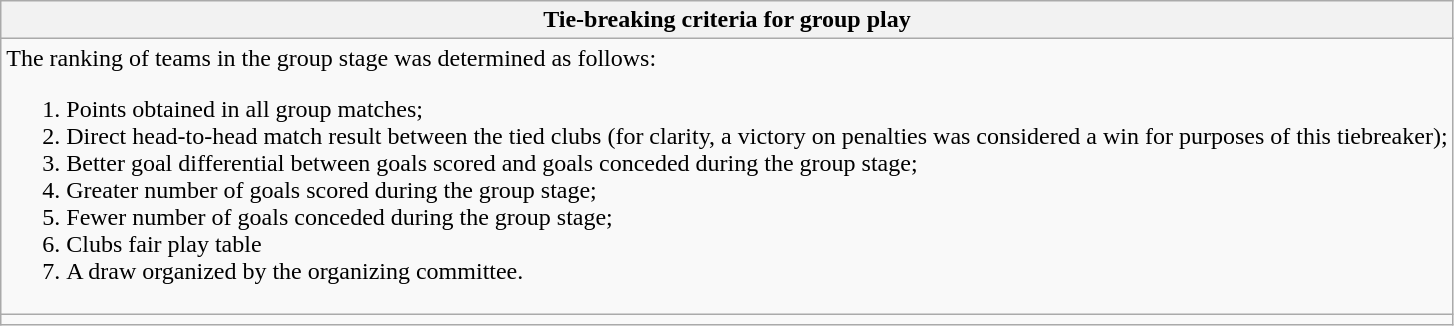<table class="wikitable collapsible collapsed">
<tr>
<th> Tie-breaking criteria for group play</th>
</tr>
<tr>
<td>The ranking of teams in the group stage was determined as follows:<br><ol><li>Points obtained in all group matches;</li><li>Direct head-to-head match result between the tied clubs (for clarity, a victory on penalties was considered a win for purposes of this tiebreaker);</li><li>Better goal differential between goals scored and goals conceded during the group stage;</li><li>Greater number of goals scored during the group stage;</li><li>Fewer number of goals conceded during the group stage;</li><li>Clubs fair play table </li><li>A draw organized by the organizing committee.</li></ol></td>
</tr>
<tr>
<td></td>
</tr>
</table>
